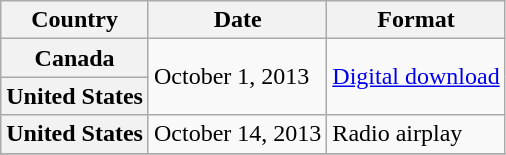<table class="wikitable plainrowheaders">
<tr>
<th scope="col">Country</th>
<th scope="col">Date</th>
<th scope="col">Format</th>
</tr>
<tr>
<th scope="row">Canada</th>
<td rowspan="2">October 1, 2013</td>
<td rowspan="2"><a href='#'>Digital download</a></td>
</tr>
<tr>
<th scope="row">United States</th>
</tr>
<tr>
<th scope="row">United States</th>
<td>October 14, 2013</td>
<td>Radio airplay</td>
</tr>
<tr>
</tr>
</table>
